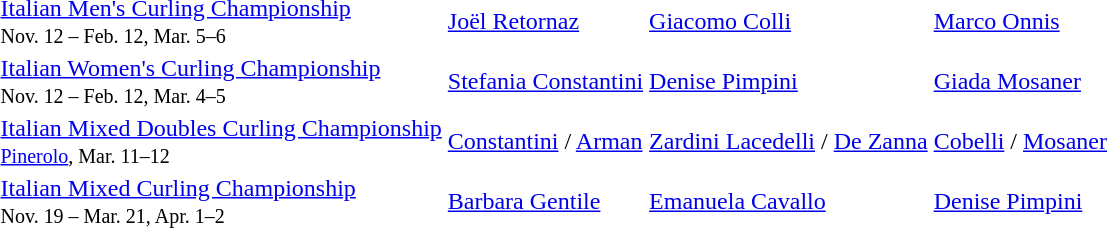<table>
<tr>
<td><a href='#'>Italian Men's Curling Championship</a><br> <small>Nov. 12 – Feb. 12, Mar. 5–6</small></td>
<td><a href='#'>Joël Retornaz</a></td>
<td><a href='#'>Giacomo Colli</a></td>
<td><a href='#'>Marco Onnis</a></td>
</tr>
<tr>
<td><a href='#'>Italian Women's Curling Championship</a><br> <small>Nov. 12 – Feb. 12, Mar. 4–5</small></td>
<td><a href='#'>Stefania Constantini</a></td>
<td><a href='#'>Denise Pimpini</a></td>
<td><a href='#'>Giada Mosaner</a></td>
</tr>
<tr>
<td><a href='#'>Italian Mixed Doubles Curling Championship</a><br> <small><a href='#'>Pinerolo</a>, Mar. 11–12</small></td>
<td><a href='#'>Constantini</a> / <a href='#'>Arman</a></td>
<td><a href='#'>Zardini Lacedelli</a> / <a href='#'>De Zanna</a></td>
<td><a href='#'>Cobelli</a> / <a href='#'>Mosaner</a></td>
</tr>
<tr>
<td><a href='#'>Italian Mixed Curling Championship</a><br> <small>Nov. 19 – Mar. 21, Apr. 1–2</small></td>
<td><a href='#'>Barbara Gentile</a></td>
<td><a href='#'>Emanuela Cavallo</a></td>
<td><a href='#'>Denise Pimpini</a></td>
</tr>
</table>
